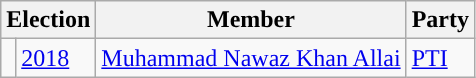<table class="wikitable">
<tr>
<th colspan="2">Election</th>
<th>Member</th>
<th>Party</th>
</tr>
<tr>
<td style="background-color: "></td>
<td><a href='#'>2018</a></td>
<td><a href='#'>Muhammad Nawaz Khan Allai</a></td>
<td><a href='#'>PTI</a></td>
</tr>
</table>
